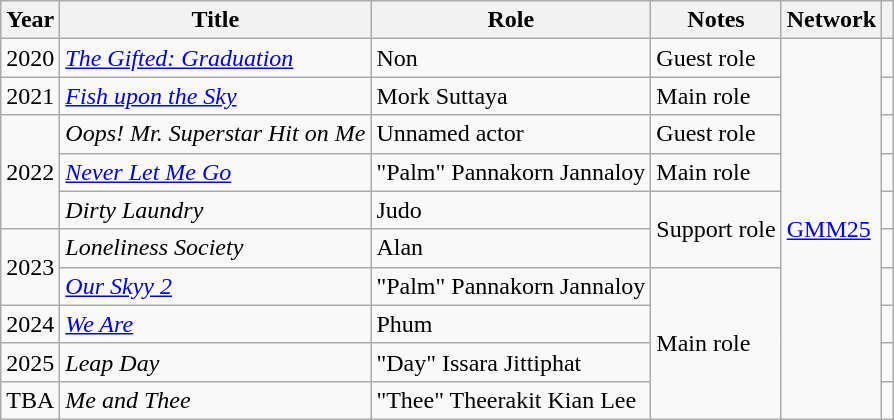<table class="wikitable sortable plainrowheaders">
<tr>
<th scope="col">Year</th>
<th scope="col">Title</th>
<th scope="col">Role</th>
<th scope="col">Notes</th>
<th scope="col" class="unsortable">Network</th>
<th scope="col" class="unsortable"></th>
</tr>
<tr>
<td>2020</td>
<td><em><a href='#'>The Gifted: Graduation</a></em></td>
<td>Non</td>
<td>Guest role</td>
<td rowspan="10"><a href='#'>GMM25</a></td>
<td></td>
</tr>
<tr>
<td>2021</td>
<td><em><a href='#'>Fish upon the Sky</a></em></td>
<td>Mork Suttaya</td>
<td>Main role</td>
<td></td>
</tr>
<tr>
<td rowspan="3">2022</td>
<td><em>Oops! Mr. Superstar Hit on Me</em></td>
<td>Unnamed actor</td>
<td>Guest role</td>
<td></td>
</tr>
<tr>
<td><em><a href='#'>Never Let Me Go</a></em></td>
<td>"Palm" Pannakorn Jannaloy</td>
<td>Main role</td>
<td></td>
</tr>
<tr>
<td><em>Dirty Laundry</em></td>
<td>Judo</td>
<td rowspan="2">Support role</td>
<td></td>
</tr>
<tr>
<td rowspan="2">2023</td>
<td><em>Loneliness Society</em></td>
<td>Alan</td>
<td></td>
</tr>
<tr>
<td><em><a href='#'>Our Skyy 2</a></em></td>
<td>"Palm" Pannakorn Jannaloy</td>
<td rowspan="4">Main role</td>
<td></td>
</tr>
<tr>
<td>2024</td>
<td><em><a href='#'>We Are</a></em></td>
<td>Phum</td>
<td></td>
</tr>
<tr>
<td>2025</td>
<td><em>Leap Day</em></td>
<td>"Day" Issara Jittiphat</td>
<td></td>
</tr>
<tr>
<td>TBA</td>
<td><em>Me and Thee</em></td>
<td>"Thee" Theerakit Kian Lee</td>
<td></td>
</tr>
</table>
